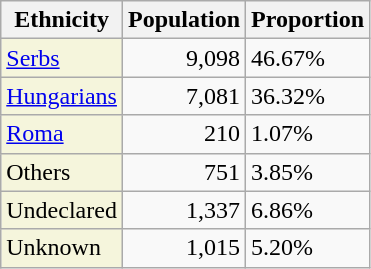<table class="wikitable">
<tr>
<th>Ethnicity</th>
<th>Population</th>
<th>Proportion</th>
</tr>
<tr>
<td style="background:#F5F5DC;"><a href='#'>Serbs</a></td>
<td align="right">9,098</td>
<td>46.67%</td>
</tr>
<tr>
<td style="background:#F5F5DC;"><a href='#'>Hungarians</a></td>
<td align="right">7,081</td>
<td>36.32%</td>
</tr>
<tr>
<td style="background:#F5F5DC;"><a href='#'>Roma</a></td>
<td align="right">210</td>
<td>1.07%</td>
</tr>
<tr>
<td style="background:#F5F5DC;">Others</td>
<td align="right">751</td>
<td>3.85%</td>
</tr>
<tr>
<td style="background:#F5F5DC;">Undeclared</td>
<td align="right">1,337</td>
<td>6.86%</td>
</tr>
<tr>
<td style="background:#F5F5DC;">Unknown</td>
<td align="right">1,015</td>
<td>5.20%</td>
</tr>
</table>
